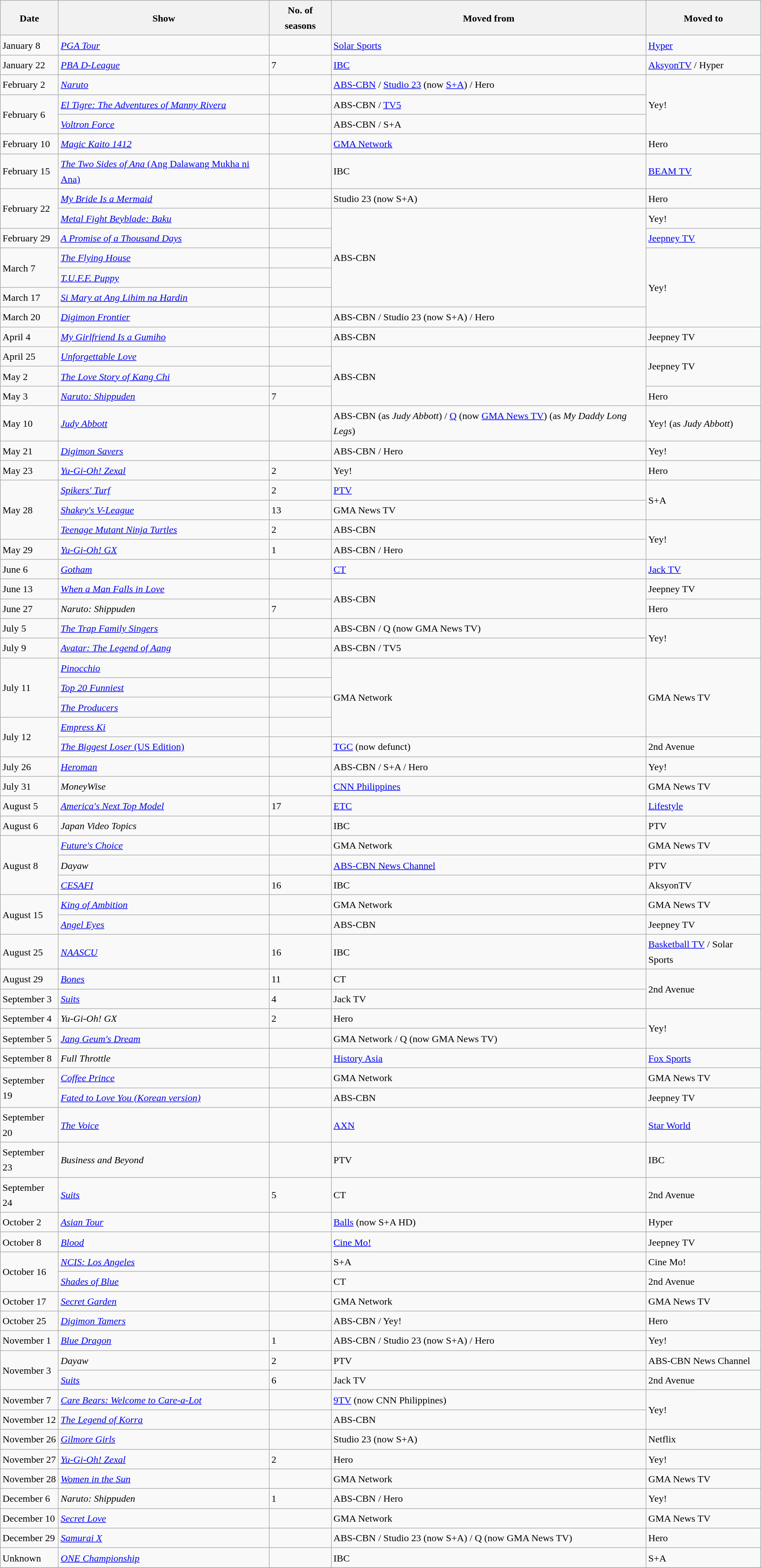<table class="wikitable" style="text-align:left; line-height:25px; width:auto;">
<tr>
<th>Date</th>
<th>Show</th>
<th>No. of seasons</th>
<th>Moved from</th>
<th>Moved to</th>
</tr>
<tr>
<td>January 8</td>
<td><em><a href='#'>PGA Tour</a></em></td>
<td></td>
<td><a href='#'>Solar Sports</a></td>
<td><a href='#'>Hyper</a></td>
</tr>
<tr>
<td>January 22</td>
<td><em><a href='#'>PBA D-League</a></em></td>
<td>7</td>
<td><a href='#'>IBC</a></td>
<td><a href='#'>AksyonTV</a> / Hyper</td>
</tr>
<tr>
<td>February 2</td>
<td><em><a href='#'>Naruto</a></em></td>
<td></td>
<td><a href='#'>ABS-CBN</a> / <a href='#'>Studio 23</a> (now <a href='#'>S+A</a>) / Hero</td>
<td rowspan="3">Yey!</td>
</tr>
<tr>
<td rowspan="2">February 6</td>
<td><em><a href='#'>El Tigre: The Adventures of Manny Rivera</a></em></td>
<td></td>
<td>ABS-CBN / <a href='#'>TV5</a></td>
</tr>
<tr>
<td><em><a href='#'>Voltron Force</a></em></td>
<td></td>
<td>ABS-CBN / S+A</td>
</tr>
<tr>
<td>February 10</td>
<td><em><a href='#'>Magic Kaito 1412</a></em></td>
<td></td>
<td><a href='#'>GMA Network</a></td>
<td>Hero</td>
</tr>
<tr>
<td>February 15</td>
<td><a href='#'><em>The Two Sides of Ana</em> (Ang Dalawang Mukha ni Ana)</a></td>
<td></td>
<td>IBC</td>
<td><a href='#'>BEAM TV</a></td>
</tr>
<tr>
<td rowspan="2">February 22</td>
<td><em><a href='#'>My Bride Is a Mermaid</a></em></td>
<td></td>
<td>Studio 23 (now S+A)</td>
<td>Hero</td>
</tr>
<tr>
<td><em><a href='#'>Metal Fight Beyblade: Baku</a></em></td>
<td></td>
<td rowspan="5">ABS-CBN</td>
<td>Yey!</td>
</tr>
<tr>
<td>February 29</td>
<td><em><a href='#'>A Promise of a Thousand Days</a></em></td>
<td></td>
<td><a href='#'>Jeepney TV</a></td>
</tr>
<tr>
<td rowspan="2">March 7</td>
<td><em><a href='#'>The Flying House</a></em></td>
<td></td>
<td rowspan="4">Yey!</td>
</tr>
<tr>
<td><em><a href='#'>T.U.F.F. Puppy</a></em></td>
<td></td>
</tr>
<tr>
<td>March 17</td>
<td><em><a href='#'>Si Mary at Ang Lihim na Hardin</a></em></td>
<td></td>
</tr>
<tr>
<td>March 20</td>
<td><em><a href='#'>Digimon Frontier</a></em></td>
<td></td>
<td>ABS-CBN / Studio 23 (now S+A) / Hero</td>
</tr>
<tr>
<td>April 4</td>
<td><em><a href='#'>My Girlfriend Is a Gumiho</a></em></td>
<td></td>
<td>ABS-CBN</td>
<td>Jeepney TV</td>
</tr>
<tr>
<td>April 25</td>
<td><em><a href='#'>Unforgettable Love</a></em></td>
<td></td>
<td rowspan="3">ABS-CBN</td>
<td rowspan="2">Jeepney TV</td>
</tr>
<tr>
<td>May 2</td>
<td><em><a href='#'>The Love Story of Kang Chi</a></em></td>
<td></td>
</tr>
<tr>
<td>May 3</td>
<td><em><a href='#'>Naruto: Shippuden</a></em></td>
<td>7</td>
<td>Hero</td>
</tr>
<tr>
<td>May 10</td>
<td><em><a href='#'>Judy Abbott</a></em></td>
<td></td>
<td>ABS-CBN (as <em>Judy Abbott</em>) / <a href='#'>Q</a> (now <a href='#'>GMA News TV</a>) (as <em>My Daddy Long Legs</em>)</td>
<td>Yey! (as <em>Judy Abbott</em>)</td>
</tr>
<tr>
<td>May 21</td>
<td><em><a href='#'>Digimon Savers</a></em></td>
<td></td>
<td>ABS-CBN / Hero</td>
<td>Yey!</td>
</tr>
<tr>
<td>May 23</td>
<td><em><a href='#'>Yu-Gi-Oh! Zexal</a></em></td>
<td>2</td>
<td>Yey!</td>
<td>Hero</td>
</tr>
<tr>
<td rowspan="3">May 28</td>
<td><em><a href='#'>Spikers' Turf</a></em></td>
<td>2</td>
<td><a href='#'>PTV</a></td>
<td rowspan="2">S+A</td>
</tr>
<tr>
<td><em><a href='#'>Shakey's V-League</a></em></td>
<td>13</td>
<td>GMA News TV</td>
</tr>
<tr>
<td><a href='#'><em>Teenage Mutant Ninja Turtles</em></a></td>
<td>2</td>
<td>ABS-CBN</td>
<td rowspan="2">Yey!</td>
</tr>
<tr>
<td>May 29</td>
<td><em><a href='#'>Yu-Gi-Oh! GX</a></em></td>
<td>1</td>
<td>ABS-CBN / Hero</td>
</tr>
<tr>
<td>June 6</td>
<td><em><a href='#'>Gotham</a></em></td>
<td></td>
<td><a href='#'>CT</a></td>
<td><a href='#'>Jack TV</a></td>
</tr>
<tr>
<td>June 13</td>
<td><em><a href='#'>When a Man Falls in Love</a></em></td>
<td></td>
<td rowspan="2">ABS-CBN</td>
<td>Jeepney TV</td>
</tr>
<tr>
<td>June 27</td>
<td><em>Naruto: Shippuden</em></td>
<td>7</td>
<td>Hero</td>
</tr>
<tr>
<td>July 5</td>
<td><em><a href='#'>The Trap Family Singers</a></em></td>
<td></td>
<td>ABS-CBN / Q (now GMA News TV)</td>
<td rowspan="2">Yey!</td>
</tr>
<tr>
<td>July 9</td>
<td><em><a href='#'>Avatar: The Legend of Aang</a></em></td>
<td></td>
<td>ABS-CBN / TV5</td>
</tr>
<tr>
<td rowspan="3">July 11</td>
<td><em><a href='#'>Pinocchio</a></em></td>
<td></td>
<td rowspan="4">GMA Network</td>
<td rowspan="4">GMA News TV</td>
</tr>
<tr>
<td><em><a href='#'>Top 20 Funniest</a></em></td>
<td></td>
</tr>
<tr>
<td><em><a href='#'>The Producers</a></em></td>
<td></td>
</tr>
<tr>
<td rowspan="2">July 12</td>
<td><em><a href='#'>Empress Ki</a></em></td>
<td></td>
</tr>
<tr>
<td><a href='#'><em>The Biggest Loser</em> (US Edition)</a></td>
<td></td>
<td><a href='#'>TGC</a> (now defunct)</td>
<td>2nd Avenue</td>
</tr>
<tr>
<td>July 26</td>
<td><em><a href='#'>Heroman</a></em></td>
<td></td>
<td>ABS-CBN / S+A / Hero</td>
<td>Yey!</td>
</tr>
<tr>
<td>July 31</td>
<td><em>MoneyWise</em></td>
<td></td>
<td><a href='#'>CNN Philippines</a></td>
<td>GMA News TV</td>
</tr>
<tr>
<td>August 5</td>
<td><em><a href='#'>America's Next Top Model</a></em></td>
<td>17</td>
<td><a href='#'>ETC</a></td>
<td><a href='#'>Lifestyle</a></td>
</tr>
<tr>
<td>August 6</td>
<td><em>Japan Video Topics</em></td>
<td></td>
<td>IBC</td>
<td>PTV</td>
</tr>
<tr>
<td rowspan="3">August 8</td>
<td><em><a href='#'>Future's Choice</a></em></td>
<td></td>
<td>GMA Network</td>
<td>GMA News TV</td>
</tr>
<tr>
<td><em>Dayaw</em></td>
<td></td>
<td><a href='#'>ABS-CBN News Channel</a></td>
<td>PTV</td>
</tr>
<tr>
<td><em><a href='#'>CESAFI</a></em></td>
<td>16</td>
<td>IBC</td>
<td>AksyonTV</td>
</tr>
<tr>
<td rowspan="2">August 15</td>
<td><em><a href='#'>King of Ambition</a></em></td>
<td></td>
<td>GMA Network</td>
<td>GMA News TV</td>
</tr>
<tr>
<td><em><a href='#'>Angel Eyes</a></em></td>
<td></td>
<td>ABS-CBN</td>
<td>Jeepney TV</td>
</tr>
<tr>
<td>August 25</td>
<td><em><a href='#'>NAASCU</a></em></td>
<td>16</td>
<td>IBC</td>
<td><a href='#'>Basketball TV</a> / Solar Sports</td>
</tr>
<tr>
<td>August 29</td>
<td><a href='#'><em>Bones</em></a></td>
<td>11</td>
<td>CT</td>
<td rowspan="2">2nd Avenue</td>
</tr>
<tr>
<td>September 3</td>
<td><a href='#'><em>Suits</em></a></td>
<td>4</td>
<td>Jack TV</td>
</tr>
<tr>
<td>September 4</td>
<td><em>Yu-Gi-Oh! GX</em></td>
<td>2</td>
<td>Hero</td>
<td rowspan="2">Yey!</td>
</tr>
<tr>
<td>September 5</td>
<td><em><a href='#'>Jang Geum's Dream</a></em></td>
<td></td>
<td>GMA Network / Q (now GMA News TV)</td>
</tr>
<tr>
<td>September 8</td>
<td><em>Full Throttle</em></td>
<td></td>
<td><a href='#'>History Asia</a></td>
<td><a href='#'>Fox Sports</a></td>
</tr>
<tr>
<td rowspan="2">September 19</td>
<td><em><a href='#'>Coffee Prince</a></em></td>
<td></td>
<td>GMA Network</td>
<td>GMA News TV</td>
</tr>
<tr>
<td><em><a href='#'>Fated to Love You (Korean version)</a></em></td>
<td></td>
<td>ABS-CBN</td>
<td>Jeepney TV</td>
</tr>
<tr>
<td>September 20</td>
<td><em><a href='#'>The Voice</a></em></td>
<td></td>
<td><a href='#'>AXN</a></td>
<td><a href='#'>Star World</a></td>
</tr>
<tr>
<td>September 23</td>
<td><em>Business and Beyond</em></td>
<td></td>
<td>PTV</td>
<td>IBC</td>
</tr>
<tr>
<td>September 24</td>
<td><a href='#'><em>Suits</em></a></td>
<td>5</td>
<td>CT</td>
<td>2nd Avenue</td>
</tr>
<tr>
<td>October 2</td>
<td><em><a href='#'>Asian Tour</a></em></td>
<td></td>
<td><a href='#'>Balls</a> (now S+A HD)</td>
<td>Hyper</td>
</tr>
<tr>
<td>October 8</td>
<td><em><a href='#'>Blood</a></em></td>
<td></td>
<td><a href='#'>Cine Mo!</a></td>
<td>Jeepney TV</td>
</tr>
<tr>
<td rowspan="2">October 16</td>
<td><em><a href='#'>NCIS: Los Angeles</a></em></td>
<td></td>
<td>S+A</td>
<td>Cine Mo!</td>
</tr>
<tr>
<td><em><a href='#'>Shades of Blue</a></em></td>
<td></td>
<td>CT</td>
<td>2nd Avenue</td>
</tr>
<tr>
<td>October 17</td>
<td><em><a href='#'>Secret Garden</a></em></td>
<td></td>
<td>GMA Network</td>
<td>GMA News TV</td>
</tr>
<tr>
<td>October 25</td>
<td><em><a href='#'>Digimon Tamers</a></em></td>
<td></td>
<td>ABS-CBN / Yey!</td>
<td>Hero</td>
</tr>
<tr>
<td>November 1</td>
<td><a href='#'><em>Blue Dragon</em></a></td>
<td>1</td>
<td>ABS-CBN / Studio 23 (now S+A) / Hero</td>
<td>Yey!</td>
</tr>
<tr>
<td rowspan="2">November 3</td>
<td><em>Dayaw</em></td>
<td>2</td>
<td>PTV</td>
<td>ABS-CBN News Channel</td>
</tr>
<tr>
<td><a href='#'><em>Suits</em></a></td>
<td>6</td>
<td>Jack TV</td>
<td>2nd Avenue</td>
</tr>
<tr>
<td>November 7</td>
<td><em><a href='#'>Care Bears: Welcome to Care-a-Lot</a></em></td>
<td></td>
<td><a href='#'>9TV</a> (now CNN Philippines)</td>
<td rowspan="2">Yey!</td>
</tr>
<tr>
<td>November 12</td>
<td><em><a href='#'>The Legend of Korra</a></em></td>
<td></td>
<td>ABS-CBN</td>
</tr>
<tr>
<td>November 26</td>
<td><em><a href='#'>Gilmore Girls</a></em></td>
<td></td>
<td>Studio 23 (now S+A)</td>
<td>Netflix</td>
</tr>
<tr>
<td>November 27</td>
<td><em><a href='#'>Yu-Gi-Oh! Zexal</a></em></td>
<td>2</td>
<td>Hero</td>
<td>Yey!</td>
</tr>
<tr>
<td>November 28</td>
<td><em><a href='#'>Women in the Sun</a></em></td>
<td></td>
<td>GMA Network</td>
<td>GMA News TV</td>
</tr>
<tr>
<td>December 6</td>
<td><em>Naruto: Shippuden</em></td>
<td>1</td>
<td>ABS-CBN / Hero</td>
<td>Yey!</td>
</tr>
<tr>
<td>December 10</td>
<td><em><a href='#'>Secret Love</a></em></td>
<td></td>
<td>GMA Network</td>
<td>GMA News TV</td>
</tr>
<tr>
<td>December 29</td>
<td><em><a href='#'>Samurai X</a></em></td>
<td></td>
<td>ABS-CBN / Studio 23 (now S+A) / Q (now GMA News TV)</td>
<td>Hero</td>
</tr>
<tr>
<td>Unknown</td>
<td><em><a href='#'>ONE Championship</a></em></td>
<td></td>
<td>IBC</td>
<td>S+A</td>
</tr>
<tr>
</tr>
</table>
